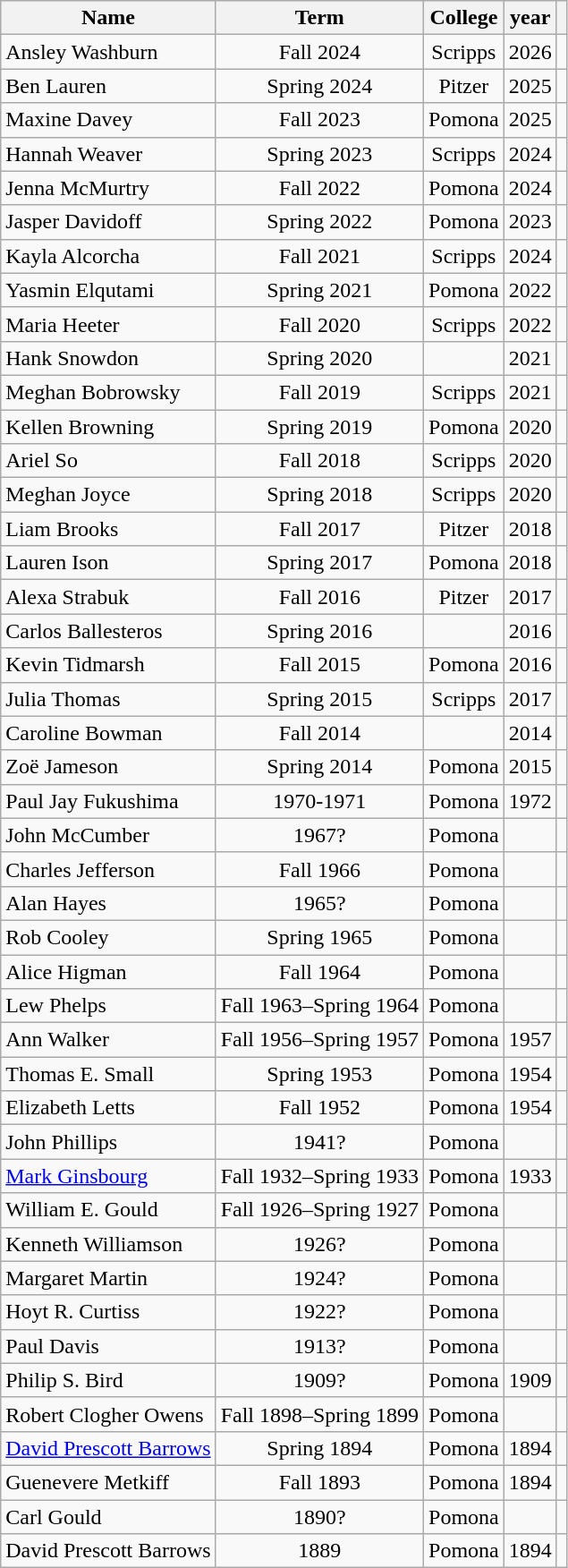<table class="wikitable" style="text-align:center;">
<tr>
<th>Name</th>
<th>Term</th>
<th>College</th>
<th> year</th>
<th><br></th>
</tr>
<tr>
<td style="text-align:left;">Ansley Washburn</td>
<td>Fall 2024</td>
<td>Scripps</td>
<td>2026</td>
<td></td>
</tr>
<tr>
<td style="text-align:left;">Ben Lauren</td>
<td>Spring 2024</td>
<td>Pitzer</td>
<td>2025</td>
<td></td>
</tr>
<tr>
<td style="text-align:left;">Maxine Davey</td>
<td>Fall 2023</td>
<td>Pomona</td>
<td>2025</td>
<td></td>
</tr>
<tr>
<td style="text-align:left;">Hannah Weaver</td>
<td>Spring 2023</td>
<td>Scripps</td>
<td>2024</td>
<td></td>
</tr>
<tr>
<td style="text-align:left;">Jenna McMurtry</td>
<td>Fall 2022</td>
<td>Pomona</td>
<td>2024</td>
<td></td>
</tr>
<tr>
<td style="text-align:left;">Jasper Davidoff</td>
<td>Spring 2022</td>
<td>Pomona</td>
<td>2023</td>
<td></td>
</tr>
<tr>
<td style="text-align:left;">Kayla Alcorcha</td>
<td>Fall 2021</td>
<td>Scripps</td>
<td>2024</td>
<td></td>
</tr>
<tr>
<td style="text-align:left;">Yasmin Elqutami</td>
<td>Spring 2021</td>
<td>Pomona</td>
<td>2022</td>
<td></td>
</tr>
<tr>
<td style="text-align:left;">Maria Heeter</td>
<td>Fall 2020</td>
<td>Scripps</td>
<td>2022</td>
<td></td>
</tr>
<tr>
<td style="text-align:left;">Hank Snowdon</td>
<td>Spring 2020</td>
<td></td>
<td>2021</td>
<td></td>
</tr>
<tr>
<td style="text-align:left;">Meghan Bobrowsky</td>
<td>Fall 2019</td>
<td>Scripps</td>
<td>2021</td>
<td></td>
</tr>
<tr>
<td style="text-align:left;">Kellen Browning</td>
<td>Spring 2019</td>
<td>Pomona</td>
<td>2020</td>
<td></td>
</tr>
<tr>
<td style="text-align:left;">Ariel So</td>
<td>Fall 2018</td>
<td>Scripps</td>
<td>2020</td>
<td></td>
</tr>
<tr>
<td style="text-align:left;">Meghan Joyce</td>
<td>Spring 2018</td>
<td>Scripps</td>
<td>2020</td>
<td></td>
</tr>
<tr>
<td style="text-align:left;">Liam Brooks</td>
<td>Fall 2017</td>
<td>Pitzer</td>
<td>2018</td>
<td></td>
</tr>
<tr>
<td style="text-align:left;">Lauren Ison</td>
<td>Spring 2017</td>
<td>Pomona</td>
<td>2018</td>
<td></td>
</tr>
<tr>
<td style="text-align:left;">Alexa Strabuk</td>
<td>Fall 2016</td>
<td>Pitzer</td>
<td>2017</td>
<td></td>
</tr>
<tr>
<td style="text-align:left;">Carlos Ballesteros</td>
<td>Spring 2016</td>
<td></td>
<td>2016</td>
<td></td>
</tr>
<tr>
<td style="text-align:left;">Kevin Tidmarsh</td>
<td>Fall 2015</td>
<td>Pomona</td>
<td>2016</td>
<td></td>
</tr>
<tr>
<td style="text-align:left;">Julia Thomas</td>
<td>Spring 2015</td>
<td>Scripps</td>
<td>2017</td>
<td></td>
</tr>
<tr>
<td style="text-align:left;">Caroline Bowman</td>
<td>Fall 2014</td>
<td></td>
<td>2014</td>
<td></td>
</tr>
<tr>
<td style="text-align:left;">Zoë Jameson</td>
<td>Spring 2014</td>
<td>Pomona</td>
<td>2015</td>
<td></td>
</tr>
<tr>
<td style="text-align:left;">Paul Jay Fukushima</td>
<td>1970-1971</td>
<td>Pomona</td>
<td>1972</td>
<td></td>
</tr>
<tr>
<td style="text-align:left;">John McCumber</td>
<td>1967?</td>
<td>Pomona</td>
<td></td>
<td></td>
</tr>
<tr>
<td style="text-align:left;">Charles Jefferson</td>
<td>Fall 1966</td>
<td>Pomona</td>
<td></td>
<td></td>
</tr>
<tr>
<td style="text-align:left;">Alan Hayes</td>
<td>1965?</td>
<td>Pomona</td>
<td></td>
<td></td>
</tr>
<tr>
<td style="text-align:left;">Rob Cooley</td>
<td>Spring 1965</td>
<td>Pomona</td>
<td></td>
<td></td>
</tr>
<tr>
<td style="text-align:left;">Alice Higman</td>
<td>Fall 1964</td>
<td>Pomona</td>
<td></td>
<td></td>
</tr>
<tr>
<td style="text-align:left;">Lew Phelps</td>
<td>Fall 1963–Spring 1964</td>
<td>Pomona</td>
<td></td>
<td></td>
</tr>
<tr>
<td style="text-align:left;">Ann Walker</td>
<td>Fall 1956–Spring 1957</td>
<td>Pomona</td>
<td>1957</td>
<td></td>
</tr>
<tr>
<td style="text-align:left;">Thomas E. Small</td>
<td>Spring 1953</td>
<td>Pomona</td>
<td>1954</td>
<td></td>
</tr>
<tr>
<td style="text-align:left;">Elizabeth Letts</td>
<td>Fall 1952</td>
<td>Pomona</td>
<td>1954</td>
<td></td>
</tr>
<tr>
<td style="text-align:left;">John Phillips</td>
<td>1941?</td>
<td>Pomona</td>
<td></td>
<td></td>
</tr>
<tr>
<td style="text-align:left;"><a href='#'>Mark Ginsbourg</a></td>
<td>Fall 1932–Spring 1933</td>
<td>Pomona</td>
<td>1933</td>
<td></td>
</tr>
<tr>
<td style="text-align:left;">William E. Gould</td>
<td>Fall 1926–Spring 1927</td>
<td>Pomona</td>
<td></td>
<td></td>
</tr>
<tr>
<td style="text-align:left;">Kenneth Williamson</td>
<td>1926?</td>
<td>Pomona</td>
<td></td>
<td></td>
</tr>
<tr>
<td style="text-align:left;">Margaret Martin</td>
<td>1924?</td>
<td>Pomona</td>
<td></td>
<td></td>
</tr>
<tr>
<td style="text-align:left;">Hoyt R. Curtiss</td>
<td>1922?</td>
<td>Pomona</td>
<td></td>
<td></td>
</tr>
<tr>
<td style="text-align:left;">Paul Davis</td>
<td>1913?</td>
<td>Pomona</td>
<td></td>
<td></td>
</tr>
<tr>
<td style="text-align:left;">Philip S. Bird</td>
<td>1909?</td>
<td>Pomona</td>
<td>1909</td>
<td></td>
</tr>
<tr>
<td style="text-align:left;">Robert Clogher Owens</td>
<td>Fall 1898–Spring 1899</td>
<td>Pomona</td>
<td></td>
<td></td>
</tr>
<tr>
<td style="text-align:left;"><a href='#'>David Prescott Barrows</a></td>
<td>Spring 1894</td>
<td>Pomona</td>
<td>1894</td>
<td></td>
</tr>
<tr>
<td style="text-align:left;">Guenevere Metkiff</td>
<td>Fall 1893</td>
<td>Pomona</td>
<td>1894</td>
<td></td>
</tr>
<tr>
<td style="text-align:left;">Carl Gould</td>
<td>1890?</td>
<td>Pomona</td>
<td></td>
<td></td>
</tr>
<tr>
<td style="text-align:left;">David Prescott Barrows</td>
<td>1889</td>
<td>Pomona</td>
<td>1894</td>
<td></td>
</tr>
</table>
